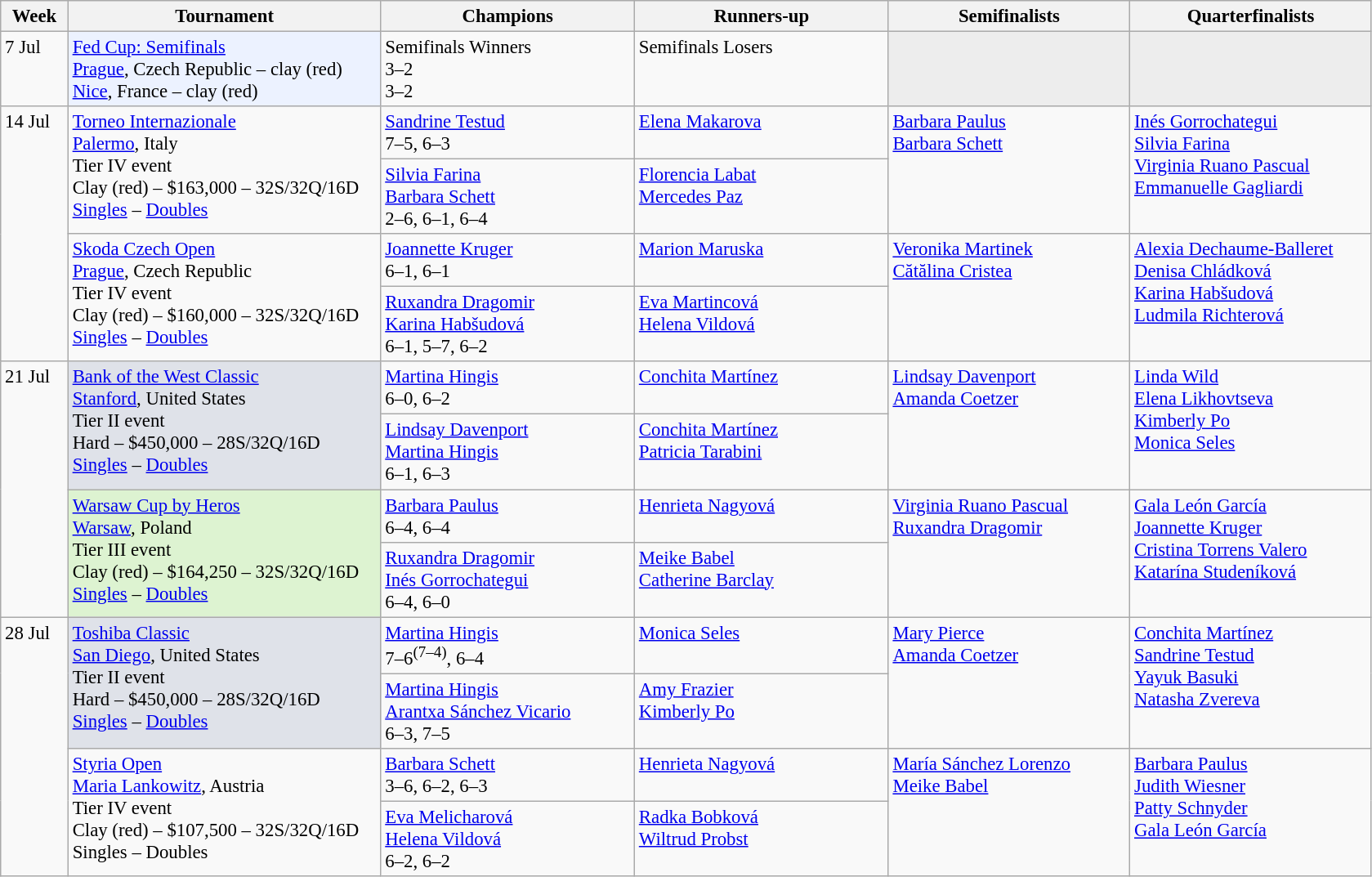<table class=wikitable style=font-size:95%>
<tr>
<th style="width:48px;">Week</th>
<th style="width:248px;">Tournament</th>
<th style="width:200px;">Champions</th>
<th style="width:200px;">Runners-up</th>
<th style="width:190px;">Semifinalists</th>
<th style="width:190px;">Quarterfinalists</th>
</tr>
<tr valign=top>
<td>7 Jul</td>
<td bgcolor=#ECF2FF><a href='#'>Fed Cup: Semifinals</a> <br> <a href='#'>Prague</a>, Czech Republic – clay (red) <br> <a href='#'>Nice</a>, France – clay (red)</td>
<td>Semifinals Winners <br> 3–2 <br> 3–2</td>
<td>Semifinals Losers <br><br></td>
<td bgcolor=#ededed></td>
<td bgcolor=#ededed></td>
</tr>
<tr valign="top">
<td rowspan=4>14 Jul</td>
<td rowspan=2><a href='#'>Torneo Internazionale</a><br> <a href='#'>Palermo</a>, Italy <br> Tier IV event <br> Clay (red) – $163,000 – 32S/32Q/16D<br> <a href='#'>Singles</a> – <a href='#'>Doubles</a></td>
<td> <a href='#'>Sandrine Testud</a><br>7–5, 6–3</td>
<td> <a href='#'>Elena Makarova</a></td>
<td rowspan=2>  <a href='#'>Barbara Paulus</a><br> <a href='#'>Barbara Schett</a></td>
<td rowspan=2> <a href='#'>Inés Gorrochategui</a><br> <a href='#'>Silvia Farina</a><br> <a href='#'>Virginia Ruano Pascual</a><br> <a href='#'>Emmanuelle Gagliardi</a></td>
</tr>
<tr valign="top">
<td> <a href='#'>Silvia Farina</a> <br>  <a href='#'>Barbara Schett</a> <br> 2–6, 6–1, 6–4</td>
<td> <a href='#'>Florencia Labat</a> <br>  <a href='#'>Mercedes Paz</a></td>
</tr>
<tr valign=top>
<td rowspan=2><a href='#'>Skoda Czech Open</a><br> <a href='#'>Prague</a>, Czech Republic <br> Tier IV event <br> Clay (red) – $160,000 – 32S/32Q/16D<br> <a href='#'>Singles</a> – <a href='#'>Doubles</a></td>
<td> <a href='#'>Joannette Kruger</a><br>6–1, 6–1</td>
<td> <a href='#'>Marion Maruska</a></td>
<td rowspan=2>  <a href='#'>Veronika Martinek</a><br> <a href='#'>Cătălina Cristea</a></td>
<td rowspan=2> <a href='#'>Alexia Dechaume-Balleret</a><br> <a href='#'>Denisa Chládková</a><br> <a href='#'>Karina Habšudová</a><br> <a href='#'>Ludmila Richterová</a></td>
</tr>
<tr valign="top">
<td> <a href='#'>Ruxandra Dragomir</a> <br>  <a href='#'>Karina Habšudová</a> <br> 6–1, 5–7, 6–2</td>
<td> <a href='#'>Eva Martincová</a> <br>  <a href='#'>Helena Vildová</a></td>
</tr>
<tr valign=top>
<td rowspan=4>21 Jul</td>
<td rowspan=2 bgcolor=#dfe2e9><a href='#'>Bank of the West Classic</a><br> <a href='#'>Stanford</a>, United States <br> Tier II event <br> Hard – $450,000 – 28S/32Q/16D<br> <a href='#'>Singles</a> – <a href='#'>Doubles</a></td>
<td> <a href='#'>Martina Hingis</a><br>6–0, 6–2</td>
<td> <a href='#'>Conchita Martínez</a></td>
<td rowspan=2>  <a href='#'>Lindsay Davenport</a><br> <a href='#'>Amanda Coetzer</a></td>
<td rowspan=2> <a href='#'>Linda Wild</a><br> <a href='#'>Elena Likhovtseva</a><br> <a href='#'>Kimberly Po</a><br> <a href='#'>Monica Seles</a></td>
</tr>
<tr valign="top">
<td> <a href='#'>Lindsay Davenport</a> <br>  <a href='#'>Martina Hingis</a> <br> 6–1, 6–3</td>
<td> <a href='#'>Conchita Martínez</a> <br>  <a href='#'>Patricia Tarabini</a></td>
</tr>
<tr valign=top>
<td rowspan=2 bgcolor=#DDF3D1><a href='#'>Warsaw Cup by Heros</a><br> <a href='#'>Warsaw</a>, Poland <br> Tier III event <br> Clay (red) – $164,250 – 32S/32Q/16D<br> <a href='#'>Singles</a> – <a href='#'>Doubles</a></td>
<td> <a href='#'>Barbara Paulus</a><br>6–4, 6–4</td>
<td> <a href='#'>Henrieta Nagyová</a></td>
<td rowspan=2>  <a href='#'>Virginia Ruano Pascual</a><br> <a href='#'>Ruxandra Dragomir</a></td>
<td rowspan=2> <a href='#'>Gala León García</a><br> <a href='#'>Joannette Kruger</a><br> <a href='#'>Cristina Torrens Valero</a><br> <a href='#'>Katarína Studeníková</a></td>
</tr>
<tr valign="top">
<td> <a href='#'>Ruxandra Dragomir</a> <br>  <a href='#'>Inés Gorrochategui</a> <br> 6–4, 6–0</td>
<td> <a href='#'>Meike Babel</a> <br>  <a href='#'>Catherine Barclay</a></td>
</tr>
<tr valign=top>
<td rowspan=4>28 Jul</td>
<td rowspan=2 bgcolor=#dfe2e9><a href='#'>Toshiba Classic</a><br> <a href='#'>San Diego</a>, United States <br> Tier II event <br> Hard – $450,000 – 28S/32Q/16D<br> <a href='#'>Singles</a> – <a href='#'>Doubles</a></td>
<td> <a href='#'>Martina Hingis</a><br>7–6<sup>(7–4)</sup>, 6–4</td>
<td> <a href='#'>Monica Seles</a></td>
<td rowspan=2>  <a href='#'>Mary Pierce</a><br> <a href='#'>Amanda Coetzer</a></td>
<td rowspan=2> <a href='#'>Conchita Martínez</a><br> <a href='#'>Sandrine Testud</a><br> <a href='#'>Yayuk Basuki</a><br> <a href='#'>Natasha Zvereva</a></td>
</tr>
<tr valign="top">
<td> <a href='#'>Martina Hingis</a> <br>  <a href='#'>Arantxa Sánchez Vicario</a> <br> 6–3, 7–5</td>
<td> <a href='#'>Amy Frazier</a> <br>  <a href='#'>Kimberly Po</a></td>
</tr>
<tr valign=top>
<td rowspan=2><a href='#'>Styria Open</a><br> <a href='#'>Maria Lankowitz</a>, Austria <br> Tier IV event <br> Clay (red) – $107,500 – 32S/32Q/16D<br>Singles – Doubles</td>
<td> <a href='#'>Barbara Schett</a><br>3–6, 6–2, 6–3</td>
<td> <a href='#'>Henrieta Nagyová</a></td>
<td rowspan=2>  <a href='#'>María Sánchez Lorenzo</a><br> <a href='#'>Meike Babel</a></td>
<td rowspan=2> <a href='#'>Barbara Paulus</a><br> <a href='#'>Judith Wiesner</a><br> <a href='#'>Patty Schnyder</a><br> <a href='#'>Gala León García</a></td>
</tr>
<tr valign="top">
<td> <a href='#'>Eva Melicharová</a> <br>  <a href='#'>Helena Vildová</a> <br> 6–2, 6–2</td>
<td> <a href='#'>Radka Bobková</a> <br>  <a href='#'>Wiltrud Probst</a></td>
</tr>
</table>
